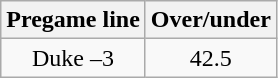<table class="wikitable">
<tr align="center">
<th style=>Pregame line</th>
<th style=>Over/under</th>
</tr>
<tr align="center">
<td>Duke –3</td>
<td>42.5</td>
</tr>
</table>
